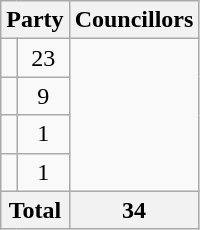<table class="wikitable">
<tr>
<th colspan=2>Party</th>
<th>Councillors</th>
</tr>
<tr>
<td></td>
<td align=center>23</td>
</tr>
<tr>
<td></td>
<td align=center>9</td>
</tr>
<tr>
<td></td>
<td align=center>1</td>
</tr>
<tr>
<td></td>
<td align=center>1</td>
</tr>
<tr>
<th colspan=2>Total</th>
<th align=center>34</th>
</tr>
</table>
